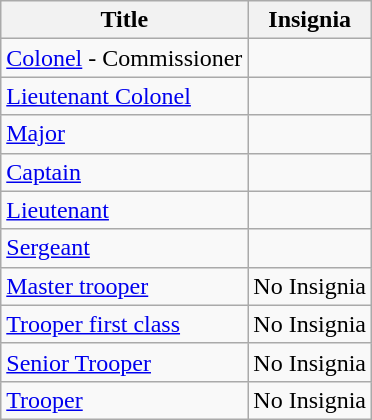<table class="wikitable">
<tr>
<th>Title</th>
<th>Insignia</th>
</tr>
<tr>
<td><a href='#'>Colonel</a> - Commissioner</td>
<td></td>
</tr>
<tr>
<td><a href='#'>Lieutenant Colonel</a></td>
<td></td>
</tr>
<tr>
<td><a href='#'>Major</a></td>
<td></td>
</tr>
<tr>
<td><a href='#'>Captain</a></td>
<td></td>
</tr>
<tr>
<td><a href='#'>Lieutenant</a></td>
<td></td>
</tr>
<tr>
<td><a href='#'>Sergeant</a></td>
<td></td>
</tr>
<tr>
<td><a href='#'>Master trooper</a></td>
<td>No Insignia</td>
</tr>
<tr>
<td><a href='#'>Trooper first class</a></td>
<td>No Insignia</td>
</tr>
<tr>
<td><a href='#'>Senior Trooper</a></td>
<td>No Insignia</td>
</tr>
<tr>
<td><a href='#'>Trooper</a></td>
<td>No Insignia</td>
</tr>
</table>
